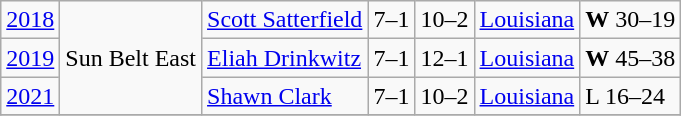<table class="wikitable">
<tr>
<td><a href='#'>2018</a></td>
<td rowspan="3">Sun Belt East</td>
<td><a href='#'>Scott Satterfield</a></td>
<td>7–1</td>
<td>10–2</td>
<td><a href='#'>Louisiana</a></td>
<td><strong>W</strong> 30–19</td>
</tr>
<tr>
<td><a href='#'>2019</a></td>
<td><a href='#'>Eliah Drinkwitz</a></td>
<td>7–1</td>
<td>12–1</td>
<td><a href='#'>Louisiana</a></td>
<td><strong>W</strong> 45–38</td>
</tr>
<tr>
<td><a href='#'>2021</a></td>
<td><a href='#'>Shawn Clark</a></td>
<td>7–1</td>
<td>10–2</td>
<td><a href='#'>Louisiana</a></td>
<td>L 16–24</td>
</tr>
<tr>
</tr>
</table>
